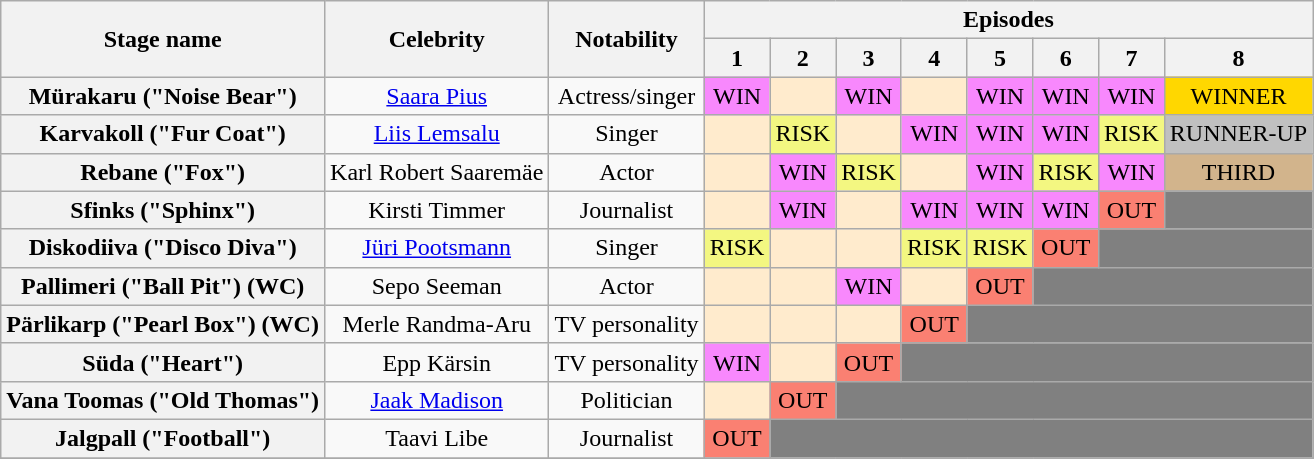<table class="wikitable" style="text-align:center; ">
<tr>
<th rowspan="2">Stage name</th>
<th rowspan="2">Celebrity</th>
<th rowspan="2">Notability</th>
<th colspan="8">Episodes</th>
</tr>
<tr>
<th rowspan="1">1</th>
<th rowspan="1">2</th>
<th rowspan="1">3</th>
<th rowspan="1">4</th>
<th rowspan="1">5</th>
<th rowspan="1">6</th>
<th rowspan="1">7</th>
<th rowspan="1">8</th>
</tr>
<tr>
<th>Mürakaru ("Noise Bear")</th>
<td><a href='#'>Saara Pius</a></td>
<td>Actress/singer</td>
<td bgcolor="#F888FD">WIN</td>
<td bgcolor="#FFEBCD"></td>
<td bgcolor="#F888FD">WIN</td>
<td bgcolor="#FFEBCD"></td>
<td bgcolor="#F888FD">WIN</td>
<td bgcolor="#F888FD">WIN</td>
<td bgcolor="#F888FD">WIN</td>
<td bgcolor="gold">WINNER</td>
</tr>
<tr>
<th>Karvakoll ("Fur Coat")</th>
<td><a href='#'>Liis Lemsalu</a></td>
<td>Singer</td>
<td bgcolor="#FFEBCD"></td>
<td bgcolor="#F3F781">RISK</td>
<td bgcolor="#FFEBCD"></td>
<td bgcolor="#F888FD">WIN</td>
<td bgcolor="#F888FD">WIN</td>
<td bgcolor="#F888FD">WIN</td>
<td bgcolor="#F3F781">RISK</td>
<td bgcolor="silver">RUNNER-UP</td>
</tr>
<tr>
<th>Rebane ("Fox")</th>
<td>Karl Robert Saaremäe</td>
<td>Actor</td>
<td bgcolor="#FFEBCD"></td>
<td bgcolor="#F888FD">WIN</td>
<td bgcolor="#F3F781">RISK</td>
<td bgcolor="#FFEBCD"></td>
<td bgcolor="#F888FD">WIN</td>
<td bgcolor="#F3F781">RISK</td>
<td bgcolor="#F888FD">WIN</td>
<td bgcolor=tan>THIRD</td>
</tr>
<tr>
<th>Sfinks ("Sphinx")</th>
<td>Kirsti Timmer</td>
<td>Journalist</td>
<td bgcolor="#FFEBCD"></td>
<td bgcolor="#F888FD">WIN</td>
<td bgcolor="#FFEBCD"></td>
<td bgcolor="#F888FD">WIN</td>
<td bgcolor="#F888FD">WIN</td>
<td bgcolor="#F888FD">WIN</td>
<td bgcolor="salmon">OUT</td>
<td colspan="1" bgcolor=grey></td>
</tr>
<tr>
<th>Diskodiiva ("Disco Diva")</th>
<td><a href='#'>Jüri Pootsmann</a></td>
<td>Singer</td>
<td bgcolor="#F3F781">RISK</td>
<td bgcolor="#FFEBCD"></td>
<td bgcolor="#FFEBCD"></td>
<td bgcolor="#F3F781">RISK</td>
<td bgcolor="#F3F781">RISK</td>
<td bgcolor="salmon">OUT</td>
<td colspan="2" bgcolor=grey></td>
</tr>
<tr>
<th>Pallimeri ("Ball Pit") (WC)</th>
<td>Sepo Seeman</td>
<td>Actor</td>
<td bgcolor="#FFEBCD"></td>
<td bgcolor="#FFEBCD"></td>
<td bgcolor="#F888FD">WIN</td>
<td bgcolor="#FFEBCD"></td>
<td bgcolor="salmon">OUT</td>
<td colspan="3" bgcolor=grey></td>
</tr>
<tr>
<th>Pärlikarp ("Pearl Box") (WC)</th>
<td>Merle Randma-Aru</td>
<td>TV personality</td>
<td bgcolor="#FFEBCD"></td>
<td bgcolor="#FFEBCD"></td>
<td bgcolor="#FFEBCD"></td>
<td bgcolor="salmon">OUT</td>
<td colspan="4" bgcolor=grey></td>
</tr>
<tr>
<th>Süda ("Heart")</th>
<td>Epp Kärsin</td>
<td>TV personality</td>
<td bgcolor="#F888FD">WIN</td>
<td bgcolor="#FFEBCD"></td>
<td bgcolor="salmon">OUT</td>
<td colspan="5" bgcolor=grey></td>
</tr>
<tr>
<th>Vana Toomas ("Old Thomas")</th>
<td><a href='#'>Jaak Madison</a></td>
<td>Politician</td>
<td bgcolor="#FFEBCD"></td>
<td bgcolor="salmon">OUT</td>
<td colspan="6" bgcolor=grey></td>
</tr>
<tr>
<th>Jalgpall ("Football")</th>
<td>Taavi Libe</td>
<td>Journalist</td>
<td bgcolor="salmon">OUT</td>
<td colspan="7" bgcolor=grey></td>
</tr>
<tr>
</tr>
</table>
